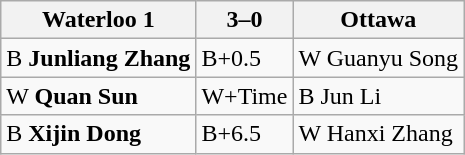<table class="wikitable">
<tr>
<th>Waterloo 1</th>
<th>3–0</th>
<th>Ottawa</th>
</tr>
<tr>
<td>B <strong>Junliang Zhang</strong></td>
<td>B+0.5</td>
<td>W Guanyu Song</td>
</tr>
<tr>
<td>W <strong>Quan Sun</strong></td>
<td>W+Time</td>
<td>B Jun Li</td>
</tr>
<tr>
<td>B <strong>Xijin Dong</strong></td>
<td>B+6.5</td>
<td>W Hanxi Zhang</td>
</tr>
</table>
